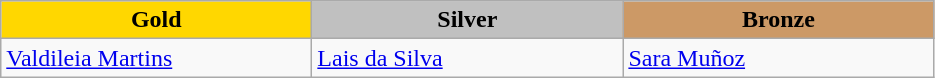<table class="wikitable" style="text-align:left">
<tr align="center">
<td width=200 bgcolor=gold><strong>Gold</strong></td>
<td width=200 bgcolor=silver><strong>Silver</strong></td>
<td width=200 bgcolor=CC9966><strong>Bronze</strong></td>
</tr>
<tr>
<td><a href='#'>Valdileia Martins</a><br><em></em></td>
<td><a href='#'>Lais da Silva</a><br><em></em></td>
<td><a href='#'>Sara Muñoz</a><br><em></em></td>
</tr>
</table>
